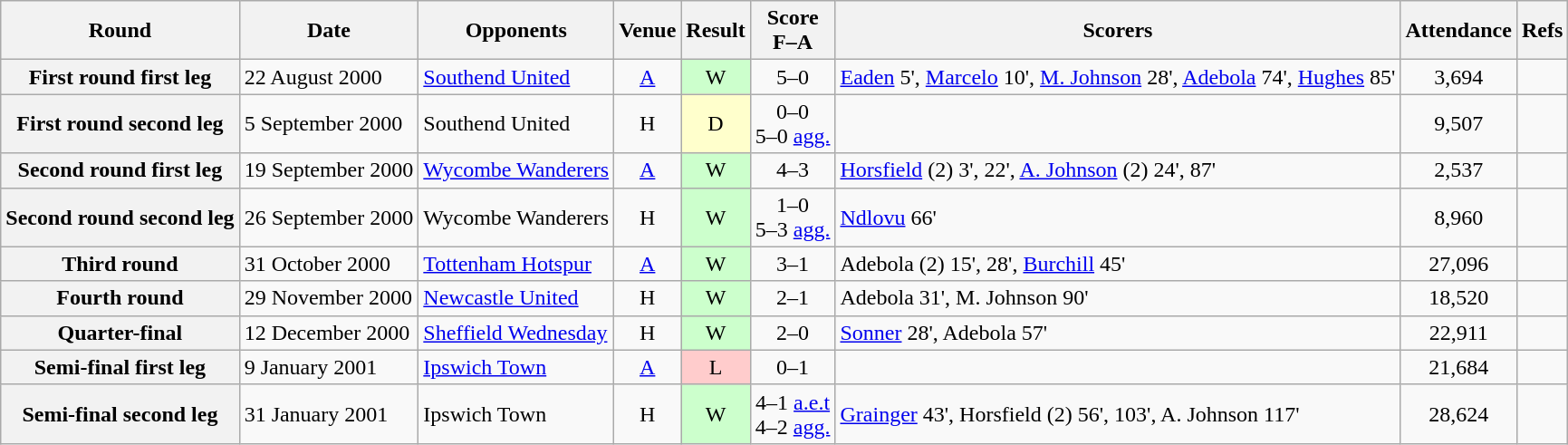<table class="wikitable plainrowheaders" style="text-align:center">
<tr>
<th scope="col">Round</th>
<th scope="col">Date</th>
<th scope="col">Opponents</th>
<th scope="col">Venue</th>
<th scope="col">Result</th>
<th scope="col">Score<br>F–A</th>
<th scope="col">Scorers</th>
<th scope="col">Attendance</th>
<th scope="col">Refs</th>
</tr>
<tr>
<th scope="row">First round first leg</th>
<td align="left">22 August 2000</td>
<td align="left"><a href='#'>Southend United</a></td>
<td><a href='#'>A</a></td>
<td style="background:#cfc">W</td>
<td>5–0</td>
<td align="left"><a href='#'>Eaden</a> 5', <a href='#'>Marcelo</a> 10', <a href='#'>M. Johnson</a> 28', <a href='#'>Adebola</a> 74', <a href='#'>Hughes</a> 85'</td>
<td>3,694</td>
<td></td>
</tr>
<tr>
<th scope="row">First round second leg</th>
<td align="left">5 September 2000</td>
<td align="left">Southend United</td>
<td>H</td>
<td style="background:#ffc">D</td>
<td>0–0<br>5–0 <a href='#'>agg.</a></td>
<td></td>
<td>9,507</td>
<td></td>
</tr>
<tr>
<th scope="row">Second round first leg</th>
<td align="left">19 September 2000</td>
<td align="left"><a href='#'>Wycombe Wanderers</a></td>
<td><a href='#'>A</a></td>
<td style="background:#cfc">W</td>
<td>4–3</td>
<td align="left"><a href='#'>Horsfield</a> (2) 3', 22', <a href='#'>A. Johnson</a> (2) 24', 87'</td>
<td>2,537</td>
<td></td>
</tr>
<tr>
<th scope="row">Second round second leg</th>
<td align="left">26 September 2000</td>
<td align="left">Wycombe Wanderers</td>
<td>H</td>
<td style="background:#cfc">W</td>
<td>1–0<br>5–3 <a href='#'>agg.</a></td>
<td align="left"><a href='#'>Ndlovu</a> 66'</td>
<td>8,960</td>
<td></td>
</tr>
<tr>
<th scope="row">Third round</th>
<td align="left">31 October 2000</td>
<td align="left"><a href='#'>Tottenham Hotspur</a></td>
<td><a href='#'>A</a></td>
<td style="background:#cfc">W</td>
<td>3–1</td>
<td align="left">Adebola (2) 15', 28', <a href='#'>Burchill</a> 45'</td>
<td>27,096</td>
<td></td>
</tr>
<tr>
<th scope="row">Fourth round</th>
<td align="left">29 November 2000</td>
<td align="left"><a href='#'>Newcastle United</a></td>
<td>H</td>
<td style="background:#cfc">W</td>
<td>2–1</td>
<td align="left">Adebola 31', M. Johnson 90'</td>
<td>18,520</td>
<td></td>
</tr>
<tr>
<th scope="row">Quarter-final</th>
<td align="left">12 December 2000</td>
<td align="left"><a href='#'>Sheffield Wednesday</a></td>
<td>H</td>
<td style="background:#cfc">W</td>
<td>2–0</td>
<td align="left"><a href='#'>Sonner</a> 28', Adebola 57'</td>
<td>22,911</td>
<td></td>
</tr>
<tr>
<th scope="row">Semi-final first leg</th>
<td align="left">9 January 2001</td>
<td align="left"><a href='#'>Ipswich Town</a></td>
<td><a href='#'>A</a></td>
<td style="background:#fcc">L</td>
<td>0–1</td>
<td></td>
<td>21,684</td>
<td></td>
</tr>
<tr>
<th scope="row">Semi-final second leg</th>
<td align="left">31 January 2001</td>
<td align="left">Ipswich Town</td>
<td>H</td>
<td style="background:#cfc">W</td>
<td>4–1 <a href='#'>a.e.t</a><br>4–2 <a href='#'>agg.</a></td>
<td align="left"><a href='#'>Grainger</a> 43', Horsfield (2) 56', 103', A. Johnson 117'</td>
<td>28,624</td>
<td></td>
</tr>
</table>
